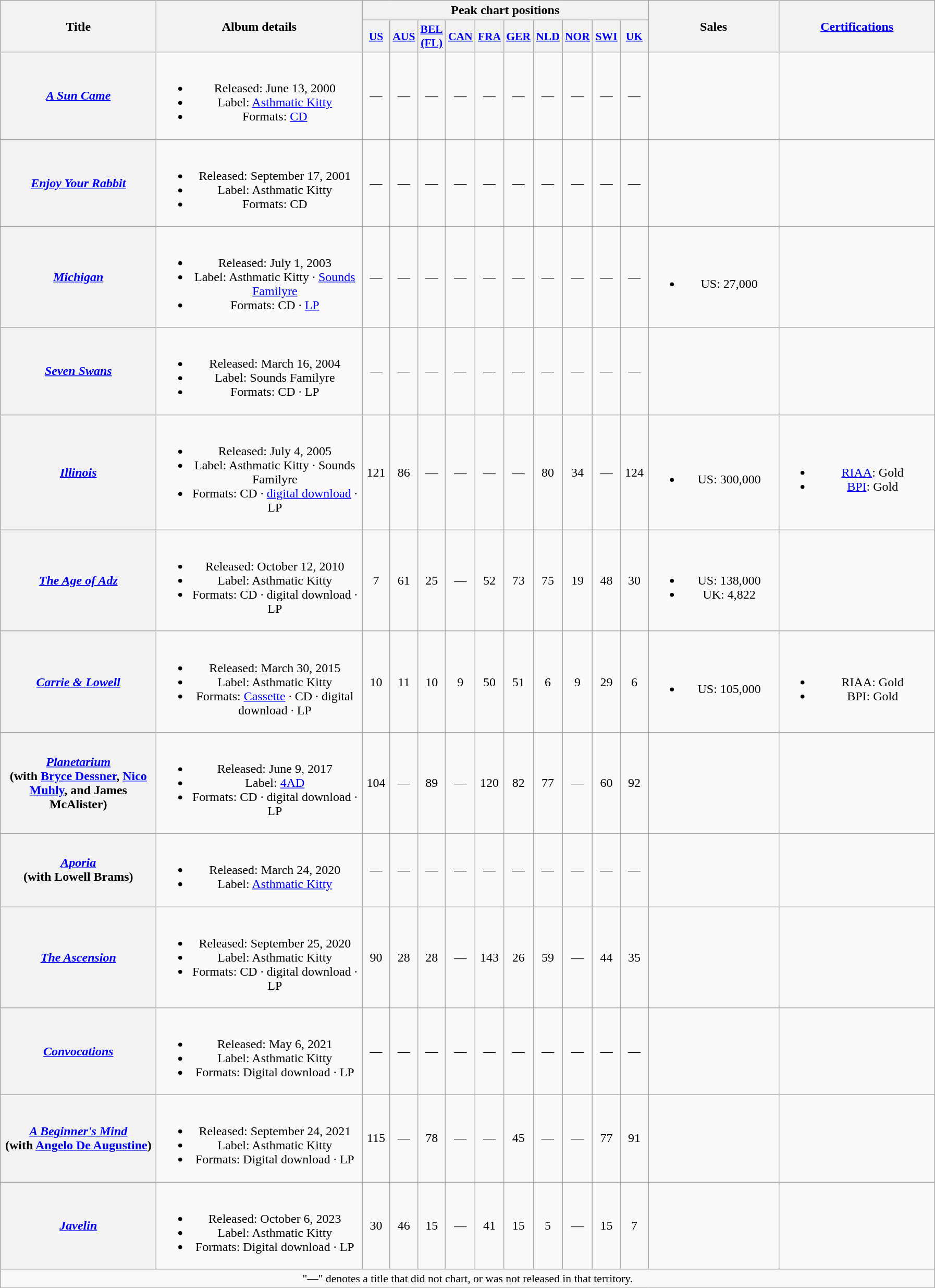<table class="wikitable plainrowheaders" style="text-align:center;">
<tr>
<th scope="col" rowspan="2" style="width:12em;">Title</th>
<th scope="col" rowspan="2" style="width:16em;">Album details</th>
<th scope="col" colspan="10">Peak chart positions</th>
<th scope="col" rowspan="2" style="width:10em;">Sales</th>
<th scope="col" rowspan="2" style="width:12em;"><a href='#'>Certifications</a></th>
</tr>
<tr>
<th scope="col" style="width:2em;font-size:90%;"><a href='#'>US</a><br></th>
<th scope="col" style="width:2em;font-size:90%;"><a href='#'>AUS</a><br></th>
<th scope="col" style="width:2em;font-size:90%;"><a href='#'>BEL<br>(FL)</a><br></th>
<th scope="col" style="width:2em;font-size:90%;"><a href='#'>CAN</a><br></th>
<th scope="col" style="width:2em;font-size:90%;"><a href='#'>FRA</a><br></th>
<th scope="col" style="width:2em;font-size:90%;"><a href='#'>GER</a><br></th>
<th scope="col" style="width:2em;font-size:90%;"><a href='#'>NLD</a><br></th>
<th scope="col" style="width:2em;font-size:90%;"><a href='#'>NOR</a><br></th>
<th scope="col" style="width:2em;font-size:90%;"><a href='#'>SWI</a><br></th>
<th scope="col" style="width:2em;font-size:90%;"><a href='#'>UK</a><br></th>
</tr>
<tr>
<th scope="row"><em><a href='#'>A Sun Came</a></em></th>
<td><br><ul><li>Released: June 13, 2000</li><li>Label: <a href='#'>Asthmatic Kitty</a></li><li>Formats: <a href='#'>CD</a></li></ul></td>
<td>—</td>
<td>—</td>
<td>—</td>
<td>—</td>
<td>—</td>
<td>—</td>
<td>—</td>
<td>—</td>
<td>—</td>
<td>—</td>
<td></td>
<td></td>
</tr>
<tr>
<th scope="row"><em><a href='#'>Enjoy Your Rabbit</a></em></th>
<td><br><ul><li>Released: September 17, 2001</li><li>Label: Asthmatic Kitty</li><li>Formats: CD</li></ul></td>
<td>—</td>
<td>—</td>
<td>—</td>
<td>—</td>
<td>—</td>
<td>—</td>
<td>—</td>
<td>—</td>
<td>—</td>
<td>—</td>
<td></td>
<td></td>
</tr>
<tr>
<th scope="row"><em><a href='#'>Michigan</a></em></th>
<td><br><ul><li>Released: July 1, 2003</li><li>Label: Asthmatic Kitty · <a href='#'>Sounds Familyre</a></li><li>Formats: CD · <a href='#'>LP</a></li></ul></td>
<td>—</td>
<td>—</td>
<td>—</td>
<td>—</td>
<td>—</td>
<td>—</td>
<td>—</td>
<td>—</td>
<td>—</td>
<td>—</td>
<td><br><ul><li>US: 27,000</li></ul></td>
<td></td>
</tr>
<tr>
<th scope="row"><em><a href='#'>Seven Swans</a></em></th>
<td><br><ul><li>Released: March 16, 2004</li><li>Label: Sounds Familyre</li><li>Formats: CD · LP</li></ul></td>
<td>—</td>
<td>—</td>
<td>—</td>
<td>—</td>
<td>—</td>
<td>—</td>
<td>—</td>
<td>—</td>
<td>—</td>
<td>—</td>
<td></td>
<td></td>
</tr>
<tr>
<th scope="row"><em><a href='#'>Illinois</a></em></th>
<td><br><ul><li>Released: July 4, 2005</li><li>Label: Asthmatic Kitty · Sounds Familyre</li><li>Formats: CD · <a href='#'>digital download</a> · LP</li></ul></td>
<td>121</td>
<td>86</td>
<td>—</td>
<td>—</td>
<td>—</td>
<td>—</td>
<td>80</td>
<td>34</td>
<td>—</td>
<td>124</td>
<td><br><ul><li>US: 300,000</li></ul></td>
<td><br><ul><li><a href='#'>RIAA</a>: Gold</li><li><a href='#'>BPI</a>: Gold</li></ul></td>
</tr>
<tr>
<th scope="row"><em><a href='#'>The Age of Adz</a></em></th>
<td><br><ul><li>Released: October 12, 2010</li><li>Label: Asthmatic Kitty</li><li>Formats: CD · digital download · LP</li></ul></td>
<td>7</td>
<td>61</td>
<td>25</td>
<td>—</td>
<td>52</td>
<td>73</td>
<td>75</td>
<td>19</td>
<td>48</td>
<td>30</td>
<td><br><ul><li>US: 138,000</li><li>UK: 4,822</li></ul></td>
<td></td>
</tr>
<tr>
<th scope="row"><em><a href='#'>Carrie & Lowell</a></em></th>
<td><br><ul><li>Released: March 30, 2015</li><li>Label: Asthmatic Kitty</li><li>Formats: <a href='#'>Cassette</a> · CD · digital download · LP</li></ul></td>
<td>10</td>
<td>11</td>
<td>10</td>
<td>9</td>
<td>50</td>
<td>51</td>
<td>6</td>
<td>9</td>
<td>29</td>
<td>6</td>
<td><br><ul><li>US: 105,000</li></ul></td>
<td><br><ul><li>RIAA: Gold</li><li>BPI: Gold</li></ul></td>
</tr>
<tr>
<th scope="row"><em><a href='#'>Planetarium</a></em><br>(with <a href='#'>Bryce Dessner</a>, <a href='#'>Nico Muhly</a>, and James McAlister)</th>
<td><br><ul><li>Released: June 9, 2017</li><li>Label: <a href='#'>4AD</a></li><li>Formats: CD · digital download · LP</li></ul></td>
<td>104</td>
<td>—</td>
<td>89</td>
<td>—</td>
<td>120</td>
<td>82</td>
<td>77</td>
<td>—</td>
<td>60</td>
<td>92</td>
<td></td>
<td></td>
</tr>
<tr>
<th scope="row"><em><a href='#'>Aporia</a></em><br>(with Lowell Brams)</th>
<td><br><ul><li>Released: March 24, 2020</li><li>Label: <a href='#'>Asthmatic Kitty</a></li></ul></td>
<td>—</td>
<td>—</td>
<td>—</td>
<td>—</td>
<td>—</td>
<td>—</td>
<td>—</td>
<td>—</td>
<td>—</td>
<td>—</td>
<td></td>
<td></td>
</tr>
<tr>
<th scope="row"><em><a href='#'>The Ascension</a></em></th>
<td><br><ul><li>Released: September 25, 2020</li><li>Label: Asthmatic Kitty</li><li>Formats: CD · digital download · LP</li></ul></td>
<td>90</td>
<td>28</td>
<td>28</td>
<td>—</td>
<td>143</td>
<td>26</td>
<td>59</td>
<td>—</td>
<td>44</td>
<td>35</td>
<td></td>
<td></td>
</tr>
<tr>
<th scope="row"><em><a href='#'>Convocations</a></em></th>
<td><br><ul><li>Released: May 6, 2021</li><li>Label: Asthmatic Kitty</li><li>Formats: Digital download · LP</li></ul></td>
<td>—</td>
<td>—</td>
<td>—</td>
<td>—</td>
<td>—</td>
<td>—</td>
<td>—</td>
<td>—</td>
<td>—</td>
<td>—</td>
<td></td>
<td></td>
</tr>
<tr>
<th scope="row"><em><a href='#'>A Beginner's Mind</a></em><br>(with <a href='#'>Angelo De Augustine</a>)</th>
<td><br><ul><li>Released: September 24, 2021</li><li>Label: Asthmatic Kitty</li><li>Formats: Digital download · LP</li></ul></td>
<td>115</td>
<td>—</td>
<td>78</td>
<td>—</td>
<td>—</td>
<td>45</td>
<td>—</td>
<td>—</td>
<td>77</td>
<td>91</td>
<td></td>
<td></td>
</tr>
<tr>
<th scope="row"><em><a href='#'>Javelin</a></em></th>
<td><br><ul><li>Released: October 6, 2023</li><li>Label: Asthmatic Kitty</li><li>Formats: Digital download · LP</li></ul></td>
<td>30</td>
<td>46</td>
<td>15</td>
<td>—</td>
<td>41</td>
<td>15</td>
<td>5</td>
<td>—</td>
<td>15</td>
<td>7</td>
<td></td>
<td></td>
</tr>
<tr>
<td colspan="14" style="font-size:90%">"—" denotes a title that did not chart, or was not released in that territory.</td>
</tr>
</table>
